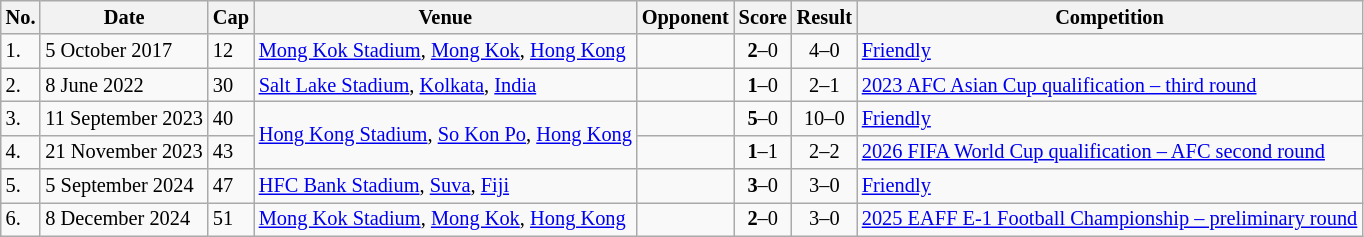<table class="wikitable" style="font-size:85%; text-align: left;">
<tr>
<th>No.</th>
<th>Date</th>
<th>Cap</th>
<th>Venue</th>
<th>Opponent</th>
<th>Score</th>
<th>Result</th>
<th>Competition</th>
</tr>
<tr>
<td>1.</td>
<td>5 October 2017</td>
<td>12</td>
<td><a href='#'>Mong Kok Stadium</a>, <a href='#'>Mong Kok</a>, <a href='#'>Hong Kong</a></td>
<td></td>
<td align=center><strong>2</strong>–0</td>
<td align=center>4–0</td>
<td><a href='#'>Friendly</a></td>
</tr>
<tr>
<td>2.</td>
<td>8 June 2022</td>
<td>30</td>
<td><a href='#'>Salt Lake Stadium</a>, <a href='#'>Kolkata</a>, <a href='#'>India</a></td>
<td></td>
<td align=center><strong>1</strong>–0</td>
<td align=center>2–1</td>
<td><a href='#'>2023 AFC Asian Cup qualification – third round</a></td>
</tr>
<tr>
<td>3.</td>
<td>11 September 2023</td>
<td>40</td>
<td rowspan="2"><a href='#'>Hong Kong Stadium</a>, <a href='#'>So Kon Po</a>, <a href='#'>Hong Kong</a></td>
<td></td>
<td align=center><strong>5</strong>–0</td>
<td align=center>10–0</td>
<td><a href='#'>Friendly</a></td>
</tr>
<tr>
<td>4.</td>
<td>21 November 2023</td>
<td>43</td>
<td></td>
<td align=center><strong>1</strong>–1</td>
<td align=center>2–2</td>
<td><a href='#'>2026 FIFA World Cup qualification – AFC second round</a></td>
</tr>
<tr>
<td>5.</td>
<td>5 September 2024</td>
<td>47</td>
<td><a href='#'>HFC Bank Stadium</a>, <a href='#'>Suva</a>, <a href='#'>Fiji</a></td>
<td></td>
<td align=center><strong>3</strong>–0</td>
<td align=center>3–0</td>
<td><a href='#'>Friendly</a></td>
</tr>
<tr>
<td>6.</td>
<td>8 December 2024</td>
<td>51</td>
<td><a href='#'>Mong Kok Stadium</a>, <a href='#'>Mong Kok</a>, <a href='#'>Hong Kong</a></td>
<td></td>
<td align=center><strong>2</strong>–0</td>
<td align=center>3–0</td>
<td><a href='#'>2025 EAFF E-1 Football Championship – preliminary round</a></td>
</tr>
</table>
